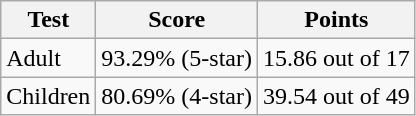<table class="wikitable">
<tr>
<th>Test</th>
<th>Score</th>
<th>Points</th>
</tr>
<tr>
<td>Adult</td>
<td>93.29% (5-star)</td>
<td>15.86 out of 17</td>
</tr>
<tr>
<td>Children</td>
<td>80.69% (4-star)</td>
<td>39.54 out of 49</td>
</tr>
</table>
